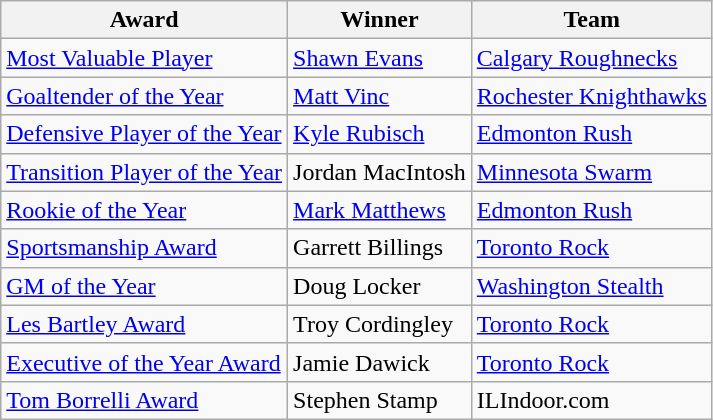<table class="wikitable">
<tr>
<th>Award</th>
<th>Winner</th>
<th>Team</th>
</tr>
<tr>
<td><a href='#'>Most Valuable Player</a></td>
<td><a href='#'>Shawn Evans</a></td>
<td><a href='#'>Calgary Roughnecks</a></td>
</tr>
<tr>
<td><a href='#'>Goaltender of the Year</a></td>
<td><a href='#'>Matt Vinc</a></td>
<td><a href='#'>Rochester Knighthawks</a></td>
</tr>
<tr>
<td><a href='#'>Defensive Player of the Year</a></td>
<td><a href='#'>Kyle Rubisch</a></td>
<td><a href='#'>Edmonton Rush</a></td>
</tr>
<tr>
<td><a href='#'>Transition Player of the Year</a></td>
<td>Jordan MacIntosh</td>
<td><a href='#'>Minnesota Swarm</a></td>
</tr>
<tr>
<td><a href='#'>Rookie of the Year</a></td>
<td><a href='#'>Mark Matthews</a></td>
<td><a href='#'>Edmonton Rush</a></td>
</tr>
<tr>
<td><a href='#'>Sportsmanship Award</a></td>
<td>Garrett Billings</td>
<td><a href='#'>Toronto Rock</a></td>
</tr>
<tr>
<td><a href='#'>GM of the Year</a></td>
<td>Doug Locker</td>
<td><a href='#'>Washington Stealth</a></td>
</tr>
<tr>
<td><a href='#'>Les Bartley Award</a></td>
<td>Troy Cordingley</td>
<td><a href='#'>Toronto Rock</a></td>
</tr>
<tr>
<td><a href='#'>Executive of the Year Award</a></td>
<td>Jamie Dawick</td>
<td><a href='#'>Toronto Rock</a></td>
</tr>
<tr>
<td><a href='#'>Tom Borrelli Award</a></td>
<td>Stephen Stamp</td>
<td>ILIndoor.com</td>
</tr>
</table>
